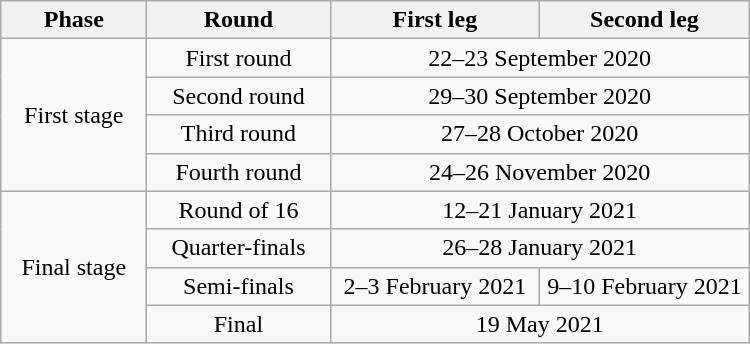<table class="wikitable" width="500px">
<tr>
<th>Phase</th>
<th>Round</th>
<th width=28%>First leg</th>
<th width=28%>Second leg</th>
</tr>
<tr>
<td rowspan=4 align=center>First stage</td>
<td align="center">First round</td>
<td colspan=2 align=center>22–23 September 2020</td>
</tr>
<tr>
<td align=center>Second round</td>
<td colspan=2 align=center>29–30 September 2020</td>
</tr>
<tr>
<td align=center>Third round</td>
<td colspan=2 align=center>27–28 October 2020</td>
</tr>
<tr>
<td align="center">Fourth round</td>
<td colspan=2 align=center>24–26 November 2020</td>
</tr>
<tr>
<td rowspan=4 align=center>Final stage</td>
<td align=center>Round of 16</td>
<td colspan=2 align=center>12–21 January 2021</td>
</tr>
<tr>
<td align=center>Quarter-finals</td>
<td colspan=2 align=center>26–28 January 2021</td>
</tr>
<tr>
<td align=center>Semi-finals</td>
<td align=center>2–3 February 2021</td>
<td align=center>9–10 February 2021</td>
</tr>
<tr>
<td align=center>Final</td>
<td colspan=2 align=center>19 May 2021</td>
</tr>
</table>
